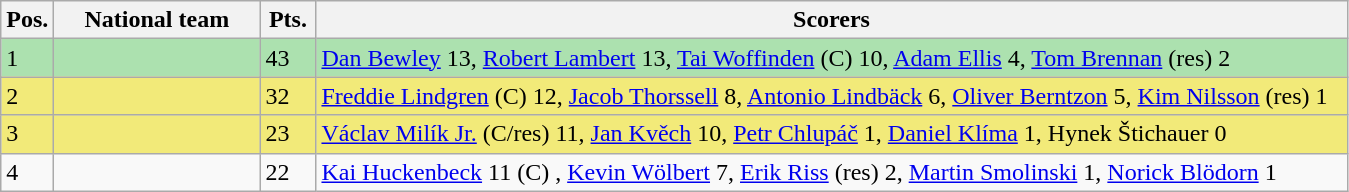<table class=wikitable>
<tr>
<th width=20>Pos.</th>
<th width=130>National team</th>
<th width=30>Pts.</th>
<th width=680>Scorers</th>
</tr>
<tr style="background:#ACE1AF;">
<td>1</td>
<td align=left></td>
<td>43</td>
<td><a href='#'>Dan Bewley</a> 13, <a href='#'>Robert Lambert</a> 13, <a href='#'>Tai Woffinden</a> (C) 10, <a href='#'>Adam Ellis</a> 4, <a href='#'>Tom Brennan</a> (res) 2</td>
</tr>
<tr style="background:#f2ea79;">
<td>2</td>
<td align=left></td>
<td>32</td>
<td><a href='#'>Freddie Lindgren</a> (C) 12, <a href='#'>Jacob Thorssell</a> 8, <a href='#'>Antonio Lindbäck</a> 6, <a href='#'>Oliver Berntzon</a> 5, <a href='#'>Kim Nilsson</a> (res) 1</td>
</tr>
<tr style="background:#f2ea79;">
<td>3</td>
<td align=left></td>
<td>23</td>
<td><a href='#'>Václav Milík Jr.</a> (C/res) 11, <a href='#'>Jan Kvěch</a> 10, <a href='#'>Petr Chlupáč</a> 1, <a href='#'>Daniel Klíma</a> 1, Hynek Štichauer 0</td>
</tr>
<tr>
<td>4</td>
<td align=left></td>
<td>22</td>
<td><a href='#'>Kai Huckenbeck</a> 11 (C) , <a href='#'>Kevin Wölbert</a> 7, <a href='#'>Erik Riss</a> (res) 2, <a href='#'>Martin Smolinski</a> 1, <a href='#'>Norick Blödorn</a> 1</td>
</tr>
</table>
